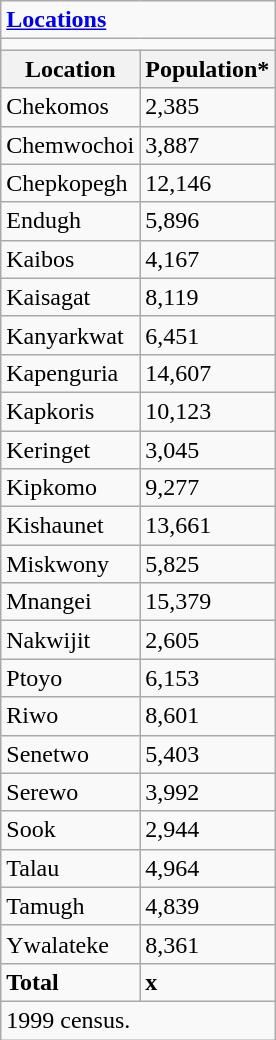<table class="wikitable">
<tr>
<td colspan="2"><strong><a href='#'>Locations</a></strong></td>
</tr>
<tr>
<td colspan="2"></td>
</tr>
<tr>
<th>Location</th>
<th>Population*</th>
</tr>
<tr>
<td>Chekomos</td>
<td>2,385</td>
</tr>
<tr>
<td>Chemwochoi</td>
<td>3,887</td>
</tr>
<tr>
<td>Chepkopegh</td>
<td>12,146</td>
</tr>
<tr>
<td>Endugh</td>
<td>5,896</td>
</tr>
<tr>
<td>Kaibos</td>
<td>4,167</td>
</tr>
<tr>
<td>Kaisagat</td>
<td>8,119</td>
</tr>
<tr>
<td>Kanyarkwat</td>
<td>6,451</td>
</tr>
<tr>
<td>Kapenguria</td>
<td>14,607</td>
</tr>
<tr>
<td>Kapkoris</td>
<td>10,123</td>
</tr>
<tr>
<td>Keringet</td>
<td>3,045</td>
</tr>
<tr>
<td>Kipkomo</td>
<td>9,277</td>
</tr>
<tr>
<td>Kishaunet</td>
<td>13,661</td>
</tr>
<tr>
<td>Miskwony</td>
<td>5,825</td>
</tr>
<tr>
<td>Mnangei</td>
<td>15,379</td>
</tr>
<tr>
<td>Nakwijit</td>
<td>2,605</td>
</tr>
<tr>
<td>Ptoyo</td>
<td>6,153</td>
</tr>
<tr>
<td>Riwo</td>
<td>8,601</td>
</tr>
<tr>
<td>Senetwo</td>
<td>5,403</td>
</tr>
<tr>
<td>Serewo</td>
<td>3,992</td>
</tr>
<tr>
<td>Sook</td>
<td>2,944</td>
</tr>
<tr>
<td>Talau</td>
<td>4,964</td>
</tr>
<tr>
<td>Tamugh</td>
<td>4,839</td>
</tr>
<tr>
<td>Ywalateke</td>
<td>8,361</td>
</tr>
<tr>
<td><strong>Total</strong></td>
<td><strong>x</strong></td>
</tr>
<tr>
<td colspan="2">1999 census.</td>
</tr>
</table>
